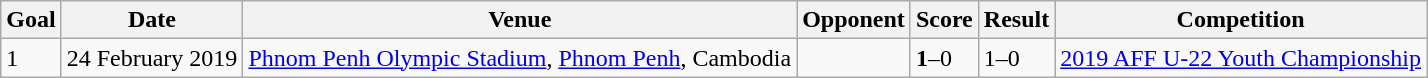<table class="wikitable">
<tr>
<th>Goal</th>
<th>Date</th>
<th>Venue</th>
<th>Opponent</th>
<th>Score</th>
<th>Result</th>
<th>Competition</th>
</tr>
<tr>
<td>1</td>
<td>24 February 2019</td>
<td><a href='#'>Phnom Penh Olympic Stadium</a>, <a href='#'>Phnom Penh</a>, Cambodia</td>
<td></td>
<td><strong>1</strong>–0</td>
<td>1–0</td>
<td><a href='#'>2019 AFF U-22 Youth Championship</a></td>
</tr>
</table>
